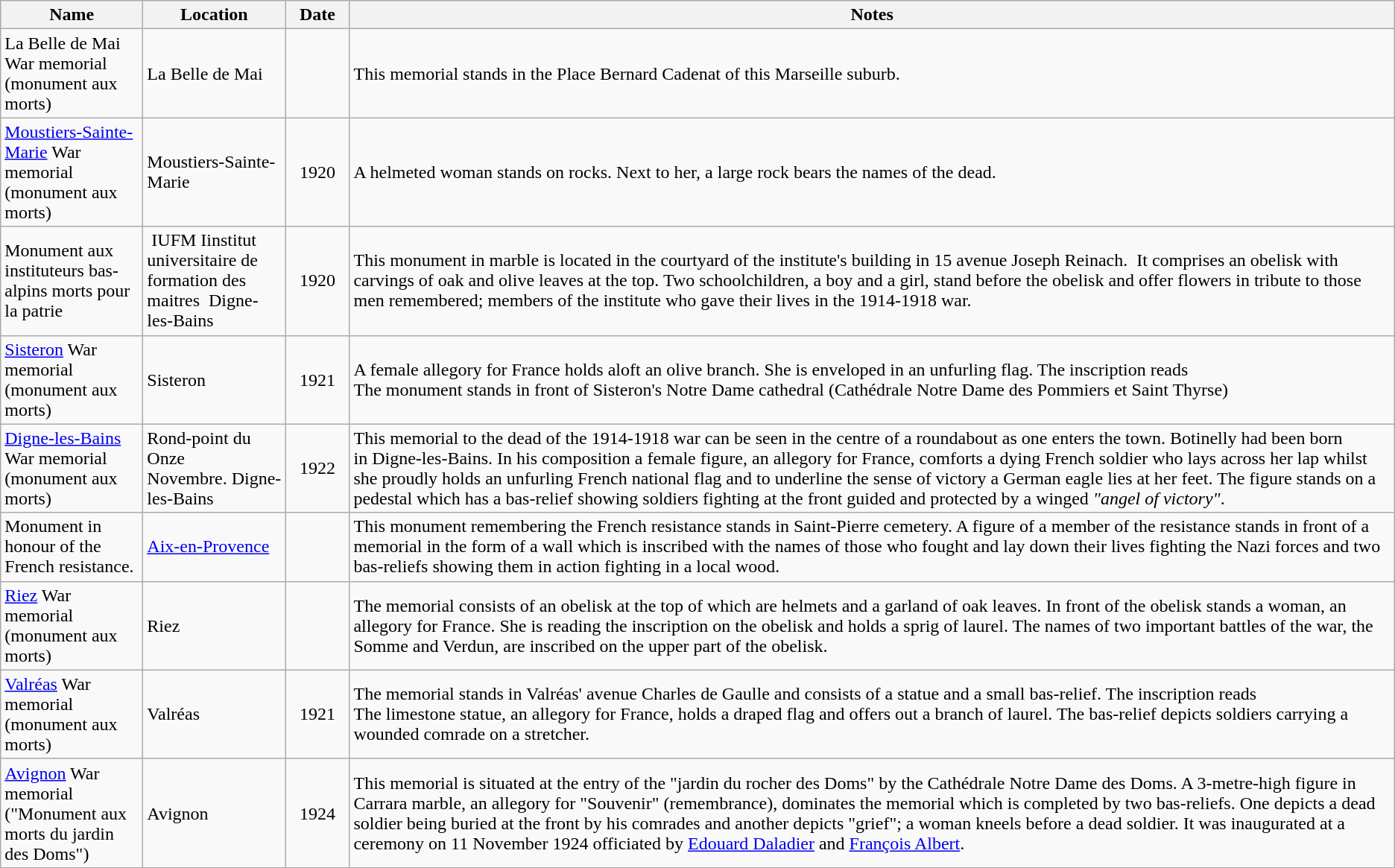<table class="wikitable sortable plainrowheaders">
<tr>
<th style="width:120px">Name</th>
<th style="width:120px">Location</th>
<th style="width:50px" >Date</th>
<th class="unsortable" >Notes</th>
</tr>
<tr>
<td>La Belle de Mai War memorial (monument aux morts)</td>
<td>La Belle de Mai</td>
<td align="center"></td>
<td>This memorial stands in the Place Bernard Cadenat of this Marseille suburb.<br></td>
</tr>
<tr>
<td><a href='#'>Moustiers-Sainte-Marie</a> War memorial (monument aux morts)</td>
<td>Moustiers-Sainte-Marie</td>
<td align="center">1920</td>
<td>A helmeted woman stands on rocks. Next to her, a large rock bears the names of the dead.<br></td>
</tr>
<tr>
<td>Monument aux instituteurs bas-alpins morts pour la patrie</td>
<td> IUFM Iinstitut universitaire de formation des maitres  Digne-les-Bains</td>
<td align="center">1920</td>
<td>This monument in marble is located in the courtyard of the institute's building in 15 avenue Joseph Reinach.  It comprises an obelisk with carvings of oak and olive leaves at the top. Two schoolchildren, a boy and a girl, stand before the obelisk and offer flowers in tribute to those men remembered; members of the institute who gave their lives in the 1914-1918 war.<br>
</td>
</tr>
<tr>
<td><a href='#'>Sisteron</a> War memorial (monument aux morts)</td>
<td>Sisteron</td>
<td align="center">1921</td>
<td>A female allegory for France holds aloft an olive branch. She is enveloped in an unfurling flag. The inscription reads <br>The monument stands in front of Sisteron's Notre Dame cathedral (Cathédrale Notre Dame des Pommiers et Saint Thyrse)

</td>
</tr>
<tr>
<td><a href='#'>Digne-les-Bains</a> War memorial (monument aux morts)</td>
<td>Rond-point du Onze Novembre. Digne-les-Bains</td>
<td Align="center">1922</td>
<td>This memorial to the dead of the 1914-1918 war can be seen in the centre of a roundabout as one enters the town. Botinelly had been born in Digne-les-Bains. In his composition a female figure, an allegory for France, comforts a dying French soldier who lays across her lap whilst she proudly holds an unfurling French national flag and to underline the sense of victory a German eagle lies at her feet. The figure stands on a pedestal which has a bas-relief showing soldiers fighting at the front guided and protected by a winged <em>"angel of victory"</em>.<br>
</td>
</tr>
<tr>
<td>Monument in honour of the French resistance.</td>
<td><a href='#'>Aix-en-Provence</a></td>
<td align="center"></td>
<td>This monument remembering the French resistance stands in Saint-Pierre cemetery. A figure of a member of the resistance stands in front of a memorial in the form of a wall which is inscribed with the names of those who fought and lay down their lives fighting the Nazi forces and two bas-reliefs showing them in action fighting in a local wood.<br></td>
</tr>
<tr>
<td><a href='#'>Riez</a> War memorial (monument aux morts)</td>
<td>Riez</td>
<td align="center"></td>
<td>The memorial consists of an obelisk at the top of which are helmets and a garland of oak leaves. In front of the obelisk stands a woman, an allegory for France. She is reading the inscription on the obelisk and holds a sprig of laurel. The names of two important battles of the war, the Somme and Verdun, are inscribed on the upper part of the obelisk.<br>
</td>
</tr>
<tr>
<td><a href='#'>Valréas</a> War memorial (monument aux morts)</td>
<td>Valréas</td>
<td align="center">1921</td>
<td>The memorial stands in Valréas' avenue Charles de Gaulle and consists of a statue and a small bas-relief. The inscription reads <br>The limestone statue, an allegory for France, holds a draped flag and offers out a branch of laurel.

The bas-relief depicts soldiers carrying a wounded comrade on a stretcher.


</td>
</tr>
<tr>
<td><a href='#'>Avignon</a> War memorial ("Monument aux morts du jardin des Doms")</td>
<td>Avignon</td>
<td align="center">1924</td>
<td>This memorial is situated at the entry of the "jardin du rocher des Doms" by the Cathédrale Notre Dame des Doms. A 3-metre-high figure in Carrara marble, an allegory for "Souvenir" (remembrance), dominates the memorial which is completed by two bas-reliefs.  One depicts a dead soldier being buried at the front by his comrades and another depicts "grief"; a woman kneels before a dead soldier. It was inaugurated at a ceremony on 11 November 1924 officiated by <a href='#'>Edouard Daladier</a> and <a href='#'>François Albert</a>.<br>
</td>
</tr>
<tr>
</tr>
</table>
